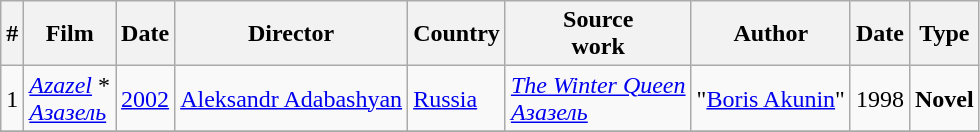<table class="wikitable">
<tr>
<th>#</th>
<th>Film</th>
<th>Date</th>
<th>Director</th>
<th>Country</th>
<th>Source<br>work</th>
<th>Author</th>
<th>Date</th>
<th>Type</th>
</tr>
<tr>
<td>1</td>
<td><em><a href='#'>Azazel</a></em> *<br><em><a href='#'>Азазель</a></em></td>
<td><a href='#'>2002</a></td>
<td><a href='#'>Aleksandr Adabashyan</a></td>
<td><a href='#'>Russia</a></td>
<td><em><a href='#'>The Winter Queen</a></em><br><em><a href='#'>Азазель</a></em></td>
<td>"<a href='#'>Boris Akunin</a>"</td>
<td>1998</td>
<td><strong>Novel</strong></td>
</tr>
<tr>
</tr>
</table>
